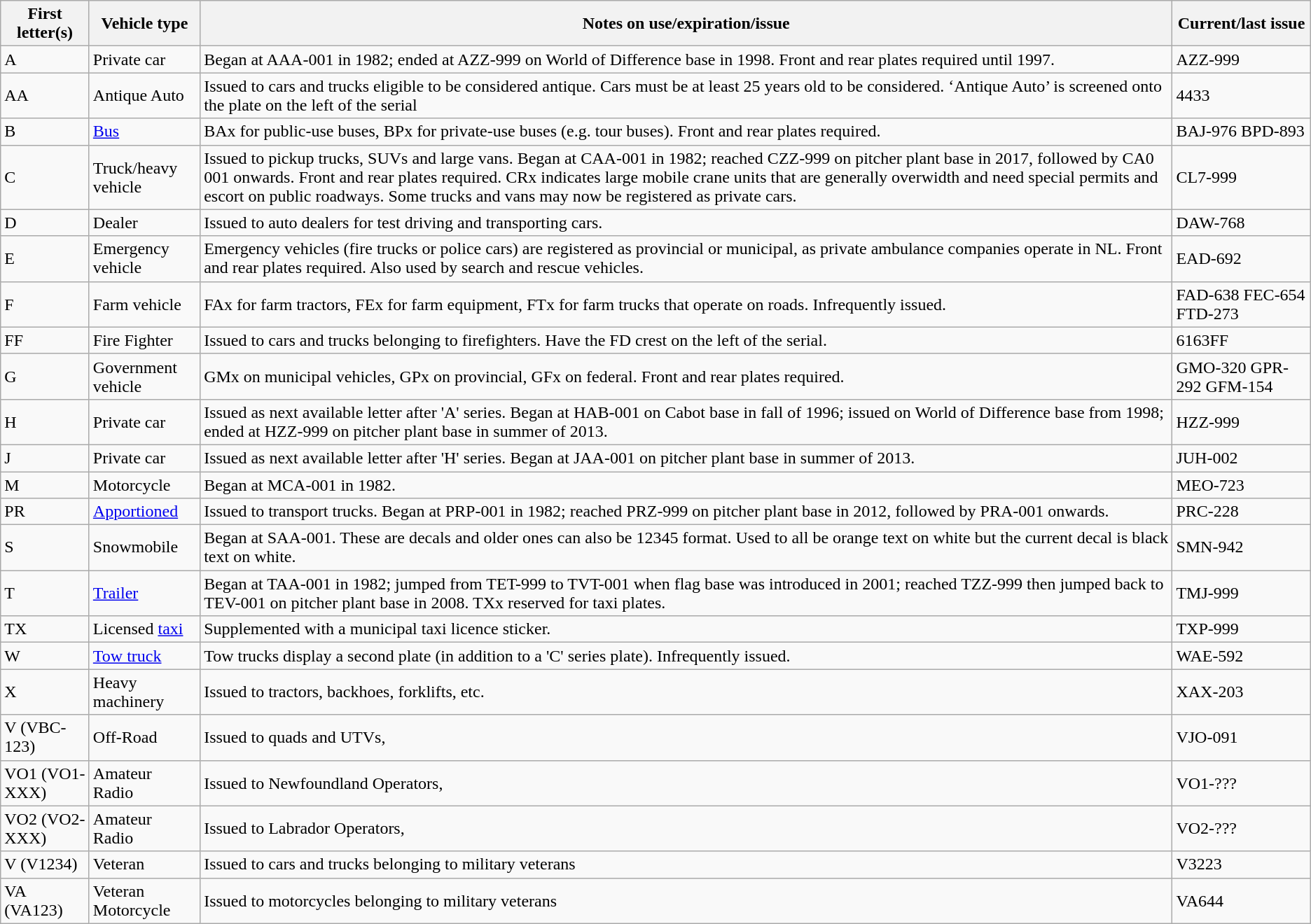<table class="wikitable">
<tr>
<th>First letter(s)</th>
<th>Vehicle type</th>
<th>Notes on use/expiration/issue</th>
<th>Current/last issue</th>
</tr>
<tr>
<td>A</td>
<td>Private car</td>
<td>Began at AAA-001 in 1982; ended at AZZ-999 on World of Difference base in 1998. Front and rear plates required until 1997.</td>
<td>AZZ-999</td>
</tr>
<tr>
<td>AA</td>
<td>Antique Auto</td>
<td>Issued to cars and trucks eligible to be considered antique. Cars must be at least 25 years old to be considered. ‘Antique Auto’ is screened onto the plate on the left of the serial</td>
<td>4433</td>
</tr>
<tr>
<td>B</td>
<td><a href='#'>Bus</a></td>
<td>BAx for public-use buses, BPx for private-use buses (e.g. tour buses). Front and rear plates required.</td>
<td>BAJ-976  BPD-893</td>
</tr>
<tr>
<td>C</td>
<td>Truck/heavy vehicle</td>
<td>Issued to pickup trucks, SUVs and large vans. Began at CAA-001 in 1982; reached CZZ-999 on pitcher plant base in 2017, followed by CA0 001 onwards. Front and rear plates required. CRx indicates large mobile crane units that are generally overwidth and need special permits and escort on public roadways. Some trucks and vans may now be registered as private cars.</td>
<td>CL7-999</td>
</tr>
<tr>
<td>D</td>
<td>Dealer</td>
<td>Issued to auto dealers for test driving and transporting cars.</td>
<td>DAW-768</td>
</tr>
<tr>
<td>E</td>
<td>Emergency vehicle</td>
<td>Emergency vehicles (fire trucks or police cars) are registered as provincial or municipal, as private ambulance companies operate in NL. Front and rear plates required. Also used by search and rescue vehicles.</td>
<td>EAD-692</td>
</tr>
<tr>
<td>F</td>
<td>Farm vehicle</td>
<td>FAx for farm tractors, FEx for farm equipment, FTx for farm trucks that operate on roads. Infrequently issued.</td>
<td>FAD-638  FEC-654  FTD-273</td>
</tr>
<tr>
<td>FF</td>
<td>Fire Fighter</td>
<td>Issued to cars and trucks belonging to firefighters. Have the FD crest on the left of the serial.</td>
<td>6163FF</td>
</tr>
<tr>
<td>G</td>
<td>Government vehicle</td>
<td>GMx on municipal vehicles, GPx on provincial, GFx on federal. Front and rear plates required.</td>
<td>GMO-320  GPR-292  GFM-154</td>
</tr>
<tr>
<td>H</td>
<td>Private car</td>
<td>Issued as next available letter after 'A' series. Began at HAB-001 on Cabot base in fall of 1996; issued on World of Difference base from 1998; ended at HZZ-999 on pitcher plant base in summer of 2013.</td>
<td>HZZ-999</td>
</tr>
<tr>
<td>J</td>
<td>Private car</td>
<td>Issued as next available letter after 'H' series. Began at JAA-001 on pitcher plant base in summer of 2013.</td>
<td>JUH-002</td>
</tr>
<tr>
<td>M</td>
<td>Motorcycle</td>
<td>Began at MCA-001 in 1982.</td>
<td>MEO-723</td>
</tr>
<tr>
<td>PR</td>
<td><a href='#'>Apportioned</a></td>
<td>Issued to transport trucks. Began at PRP-001 in 1982; reached PRZ-999 on pitcher plant base in 2012, followed by PRA-001 onwards.</td>
<td>PRC-228</td>
</tr>
<tr>
<td>S</td>
<td>Snowmobile</td>
<td>Began at SAA-001. These are decals and older ones can also be 12345 format. Used to all be orange text on white but the current decal is black text on white.</td>
<td>SMN-942</td>
</tr>
<tr>
<td>T</td>
<td><a href='#'>Trailer</a></td>
<td>Began at TAA-001 in 1982; jumped from TET-999 to TVT-001 when flag base was introduced in 2001; reached TZZ-999 then jumped back to TEV-001 on pitcher plant base in 2008. TXx reserved for taxi plates.</td>
<td>TMJ-999</td>
</tr>
<tr>
<td>TX</td>
<td>Licensed <a href='#'>taxi</a></td>
<td>Supplemented with a municipal taxi licence sticker.</td>
<td>TXP-999</td>
</tr>
<tr>
<td>W</td>
<td><a href='#'>Tow truck</a></td>
<td>Tow trucks display a second plate (in addition to a 'C' series plate). Infrequently issued.</td>
<td>WAE-592</td>
</tr>
<tr>
<td>X</td>
<td>Heavy machinery</td>
<td>Issued to tractors, backhoes, forklifts, etc.</td>
<td>XAX-203</td>
</tr>
<tr>
<td>V (VBC-123)</td>
<td>Off-Road</td>
<td>Issued to quads and UTVs,</td>
<td>VJO-091</td>
</tr>
<tr>
<td>VO1 (VO1-XXX)</td>
<td>Amateur Radio</td>
<td>Issued to Newfoundland Operators,</td>
<td>VO1-???</td>
</tr>
<tr>
<td>VO2 (VO2-XXX)</td>
<td>Amateur Radio</td>
<td>Issued to Labrador Operators,</td>
<td>VO2-???</td>
</tr>
<tr>
<td>V (V1234)</td>
<td>Veteran</td>
<td>Issued to cars and trucks belonging to military veterans</td>
<td>V3223</td>
</tr>
<tr>
<td>VA (VA123)</td>
<td>Veteran Motorcycle</td>
<td>Issued to motorcycles belonging to military veterans</td>
<td>VA644</td>
</tr>
</table>
